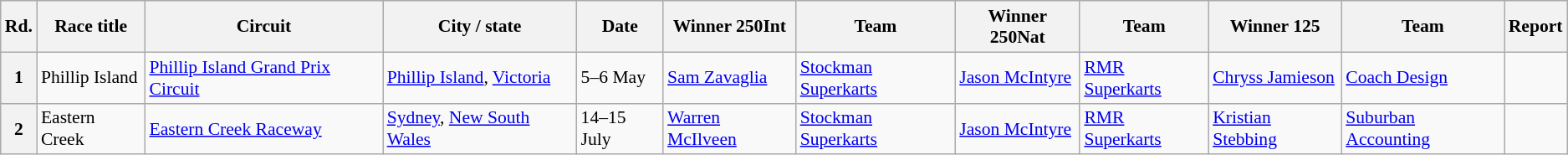<table class="wikitable" style="font-size: 90%">
<tr>
<th>Rd.</th>
<th>Race title</th>
<th>Circuit</th>
<th>City / state</th>
<th>Date</th>
<th>Winner 250Int</th>
<th>Team</th>
<th>Winner 250Nat</th>
<th>Team</th>
<th>Winner 125</th>
<th>Team</th>
<th>Report</th>
</tr>
<tr>
<th>1</th>
<td> Phillip Island</td>
<td><a href='#'>Phillip Island Grand Prix Circuit</a></td>
<td><a href='#'>Phillip Island</a>, <a href='#'>Victoria</a></td>
<td>5–6 May</td>
<td><a href='#'>Sam Zavaglia</a></td>
<td><a href='#'>Stockman Superkarts</a></td>
<td><a href='#'>Jason McIntyre</a></td>
<td><a href='#'>RMR Superkarts</a></td>
<td><a href='#'>Chryss Jamieson</a></td>
<td><a href='#'>Coach Design</a></td>
<td></td>
</tr>
<tr>
<th>2</th>
<td> Eastern Creek</td>
<td><a href='#'>Eastern Creek Raceway</a></td>
<td><a href='#'>Sydney</a>, <a href='#'>New South Wales</a></td>
<td>14–15 July</td>
<td><a href='#'>Warren McIlveen</a></td>
<td><a href='#'>Stockman Superkarts</a></td>
<td><a href='#'>Jason McIntyre</a></td>
<td><a href='#'>RMR Superkarts</a></td>
<td><a href='#'>Kristian Stebbing</a></td>
<td><a href='#'>Suburban Accounting</a></td>
<td></td>
</tr>
</table>
